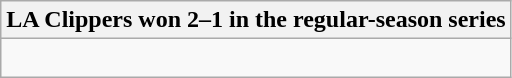<table class="wikitable collapsible collapsed">
<tr>
<th>LA Clippers won 2–1 in the regular-season series</th>
</tr>
<tr>
<td><br>

</td>
</tr>
</table>
